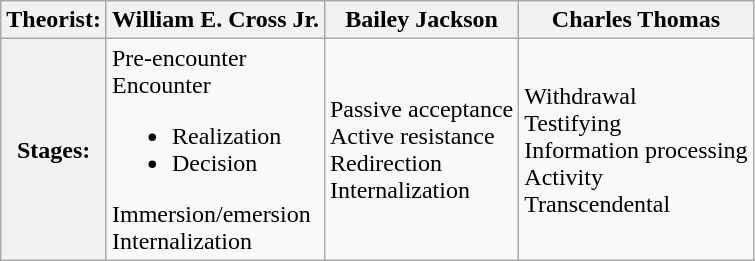<table class="wikitable">
<tr>
<th>Theorist:</th>
<th>William E. Cross Jr.</th>
<th>Bailey Jackson</th>
<th>Charles Thomas</th>
</tr>
<tr>
<th>Stages:</th>
<td>Pre-encounter<br>Encounter<ul><li>Realization</li><li>Decision</li></ul>Immersion/emersion<br>Internalization</td>
<td>Passive acceptance<br>Active resistance<br>Redirection<br>Internalization</td>
<td>Withdrawal<br>Testifying<br>Information processing<br>Activity<br>Transcendental</td>
</tr>
</table>
